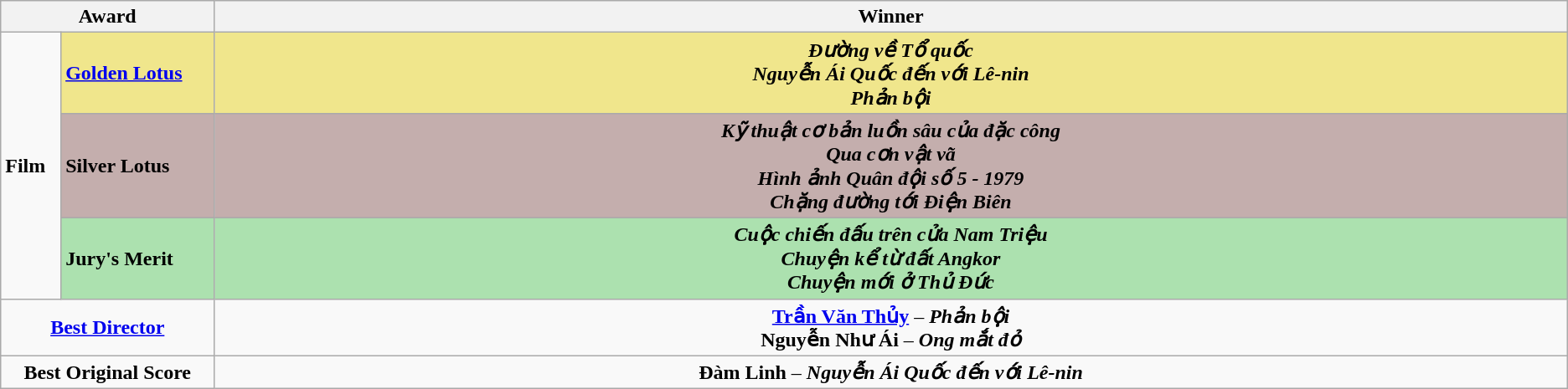<table class=wikitable>
<tr>
<th width="12%" colspan="2">Award</th>
<th width="76%">Winner</th>
</tr>
<tr>
<td rowspan="3"><strong>Film</strong></td>
<td style="background:#F0E68C"><strong><a href='#'>Golden Lotus</a></strong></td>
<td style="background:#F0E68C" align=center><strong><em>Đường về Tổ quốc</em></strong><br><strong><em>Nguyễn Ái Quốc đến với Lê-nin</em></strong><br><strong><em>Phản bội</em></strong></td>
</tr>
<tr>
<td style="background:#C4AEAD"><strong>Silver Lotus</strong></td>
<td style="background:#C4AEAD" align=center><strong><em>Kỹ thuật cơ bản luồn sâu của đặc công</em></strong><br><strong><em>Qua cơn vật vã</em></strong><br><strong><em>Hình ảnh Quân đội số 5 - 1979</em></strong><br><strong><em>Chặng đường tới Điện Biên</em></strong></td>
</tr>
<tr>
<td style="background:#ACE1AF"><strong>Jury's Merit</strong></td>
<td style="background:#ACE1AF" align=center><strong><em>Cuộc chiến đấu trên cửa Nam Triệu</em></strong><br><strong><em>Chuyện kể từ đất Angkor</em></strong><br><strong><em>Chuyện mới ở Thủ Đức</em></strong></td>
</tr>
<tr>
<td colspan="2" align=center><strong><a href='#'>Best Director</a></strong></td>
<td align=center><strong><a href='#'>Trần Văn Thủy</a></strong> – <strong><em>Phản bội</em></strong><br><strong>Nguyễn Như Ái</strong> – <strong><em>Ong mắt đỏ</em></strong></td>
</tr>
<tr>
<td colspan="2" align=center><strong>Best Original Score</strong></td>
<td align=center><strong>Đàm Linh</strong> – <strong><em>Nguyễn Ái Quốc đến với Lê-nin</em></strong></td>
</tr>
</table>
